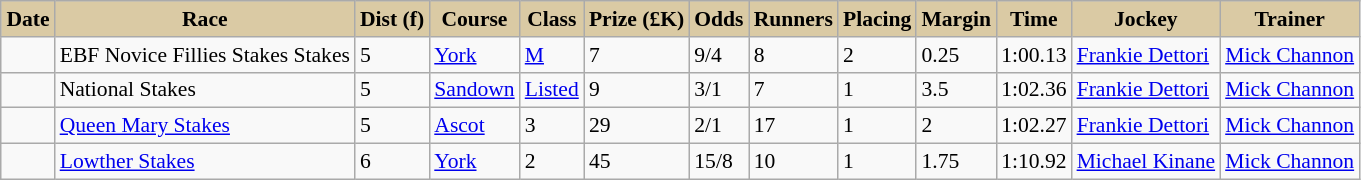<table class = "wikitable sortable" | border="1" cellpadding="1" style="text-align:centre; margin-left:1em; float:centre; border-collapse: collapse; font-size:90%">
<tr style="background:#dacaa4; text-align:center;">
<th style="background:#dacaa4;">Date</th>
<th style="background:#dacaa4;">Race</th>
<th style="background:#dacaa4;">Dist (f)</th>
<th style="background:#dacaa4;">Course</th>
<th style="background:#dacaa4;">Class</th>
<th style="background:#dacaa4;">Prize (£K)</th>
<th style="background:#dacaa4;">Odds</th>
<th style="background:#dacaa4;">Runners</th>
<th style="background:#dacaa4;">Placing</th>
<th style="background:#dacaa4;">Margin</th>
<th style="background:#dacaa4;">Time</th>
<th style="background:#dacaa4;">Jockey</th>
<th style="background:#dacaa4;">Trainer</th>
</tr>
<tr>
<td></td>
<td>EBF Novice Fillies Stakes Stakes</td>
<td>5</td>
<td><a href='#'>York</a></td>
<td><a href='#'>M</a></td>
<td>7</td>
<td>9/4</td>
<td>8</td>
<td>2</td>
<td>0.25</td>
<td>1:00.13</td>
<td><a href='#'>Frankie Dettori</a></td>
<td><a href='#'>Mick Channon</a></td>
</tr>
<tr>
<td></td>
<td>National Stakes</td>
<td>5</td>
<td><a href='#'>Sandown</a></td>
<td><a href='#'>Listed</a></td>
<td>9</td>
<td>3/1</td>
<td>7</td>
<td>1</td>
<td>3.5</td>
<td>1:02.36</td>
<td><a href='#'>Frankie Dettori</a></td>
<td><a href='#'>Mick Channon</a></td>
</tr>
<tr>
<td></td>
<td><a href='#'>Queen Mary Stakes</a></td>
<td>5</td>
<td><a href='#'>Ascot</a></td>
<td>3</td>
<td>29</td>
<td>2/1</td>
<td>17</td>
<td>1</td>
<td>2</td>
<td>1:02.27</td>
<td><a href='#'>Frankie Dettori</a></td>
<td><a href='#'>Mick Channon</a></td>
</tr>
<tr>
<td></td>
<td><a href='#'>Lowther Stakes</a></td>
<td>6</td>
<td><a href='#'>York</a></td>
<td>2</td>
<td>45</td>
<td>15/8</td>
<td>10</td>
<td>1</td>
<td>1.75</td>
<td>1:10.92</td>
<td><a href='#'>Michael Kinane</a></td>
<td><a href='#'>Mick Channon</a></td>
</tr>
</table>
